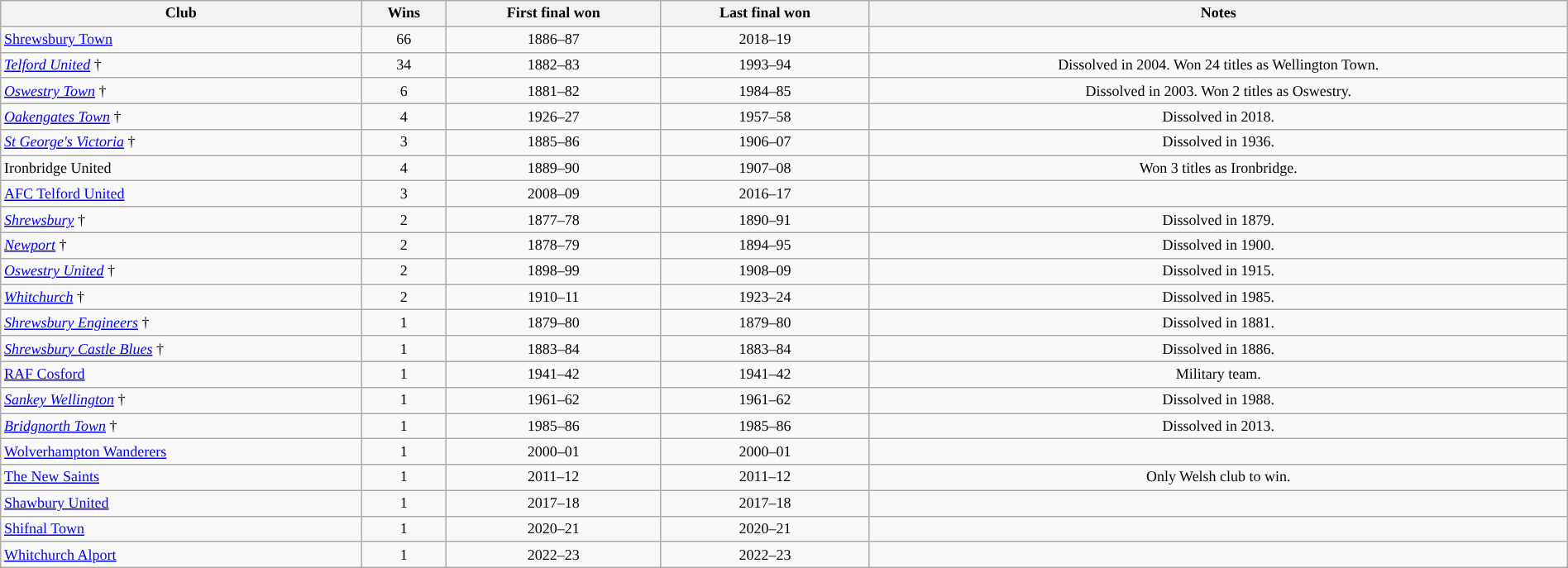<table class="wikitable sortable" style="text-align: center; width: 100%; font-size: 12px">
<tr>
<th>Club</th>
<th>Wins</th>
<th>First final won</th>
<th>Last final won</th>
<th>Notes</th>
</tr>
<tr>
<td style="text-align: left"><a href='#'>Shrewsbury Town</a></td>
<td>66</td>
<td>1886–87</td>
<td>2018–19</td>
<td></td>
</tr>
<tr>
<td style="text-align: left"><em><a href='#'>Telford United</a></em> †</td>
<td>34</td>
<td>1882–83</td>
<td>1993–94</td>
<td>Dissolved in 2004. Won 24 titles as Wellington Town.</td>
</tr>
<tr>
<td style="text-align: left"><em><a href='#'>Oswestry Town</a></em> †</td>
<td>6</td>
<td>1881–82</td>
<td>1984–85</td>
<td>Dissolved in 2003. Won 2 titles as Oswestry.</td>
</tr>
<tr>
<td style="text-align: left"><em><a href='#'>Oakengates Town</a></em> †</td>
<td>4</td>
<td>1926–27</td>
<td>1957–58</td>
<td>Dissolved in 2018.</td>
</tr>
<tr>
<td style="text-align: left"><em><a href='#'>St George's Victoria</a></em> †</td>
<td>3</td>
<td>1885–86</td>
<td>1906–07</td>
<td>Dissolved in 1936.</td>
</tr>
<tr>
<td style="text-align: left">Ironbridge United</td>
<td>4</td>
<td>1889–90</td>
<td>1907–08</td>
<td>Won 3 titles as Ironbridge.</td>
</tr>
<tr>
<td style="text-align: left"><a href='#'>AFC Telford United</a></td>
<td>3</td>
<td>2008–09</td>
<td>2016–17</td>
<td></td>
</tr>
<tr>
<td style="text-align: left"><em><a href='#'>Shrewsbury</a></em> †</td>
<td>2</td>
<td>1877–78</td>
<td>1890–91</td>
<td>Dissolved in 1879.</td>
</tr>
<tr>
<td style="text-align: left"><em><a href='#'>Newport</a></em> †</td>
<td>2</td>
<td>1878–79</td>
<td>1894–95</td>
<td>Dissolved in 1900.</td>
</tr>
<tr>
<td style="text-align: left"><em><a href='#'>Oswestry United</a></em> †</td>
<td>2</td>
<td>1898–99</td>
<td>1908–09</td>
<td>Dissolved in 1915.</td>
</tr>
<tr>
<td style="text-align: left"><em><a href='#'>Whitchurch</a></em> †</td>
<td>2</td>
<td>1910–11</td>
<td>1923–24</td>
<td>Dissolved in 1985.</td>
</tr>
<tr>
<td style="text-align: left"><em><a href='#'>Shrewsbury Engineers</a></em> †</td>
<td>1</td>
<td>1879–80</td>
<td>1879–80</td>
<td>Dissolved in 1881.</td>
</tr>
<tr>
<td style="text-align: left"><em><a href='#'>Shrewsbury Castle Blues</a></em> †</td>
<td>1</td>
<td>1883–84</td>
<td>1883–84</td>
<td>Dissolved in 1886.</td>
</tr>
<tr>
<td style="text-align: left"><a href='#'>RAF Cosford</a></td>
<td>1</td>
<td>1941–42</td>
<td>1941–42</td>
<td>Military team.</td>
</tr>
<tr>
<td style="text-align: left"><em><a href='#'>Sankey Wellington</a></em> †</td>
<td>1</td>
<td>1961–62</td>
<td>1961–62</td>
<td>Dissolved in 1988.</td>
</tr>
<tr>
<td style="text-align: left"><em><a href='#'>Bridgnorth Town</a></em> †</td>
<td>1</td>
<td>1985–86</td>
<td>1985–86</td>
<td>Dissolved in 2013.</td>
</tr>
<tr>
<td style="text-align: left"><a href='#'>Wolverhampton Wanderers</a></td>
<td>1</td>
<td>2000–01</td>
<td>2000–01</td>
<td></td>
</tr>
<tr>
<td style="text-align: left"><a href='#'>The New Saints</a></td>
<td>1</td>
<td>2011–12</td>
<td>2011–12</td>
<td>Only Welsh club to win.</td>
</tr>
<tr>
<td style="text-align: left"><a href='#'>Shawbury United</a></td>
<td>1</td>
<td>2017–18</td>
<td>2017–18</td>
<td></td>
</tr>
<tr>
<td style="text-align: left"><a href='#'>Shifnal Town</a></td>
<td>1</td>
<td>2020–21</td>
<td>2020–21</td>
<td></td>
</tr>
<tr>
<td style="text-align: left"><a href='#'>Whitchurch Alport</a></td>
<td>1</td>
<td>2022–23</td>
<td>2022–23</td>
<td></td>
</tr>
</table>
